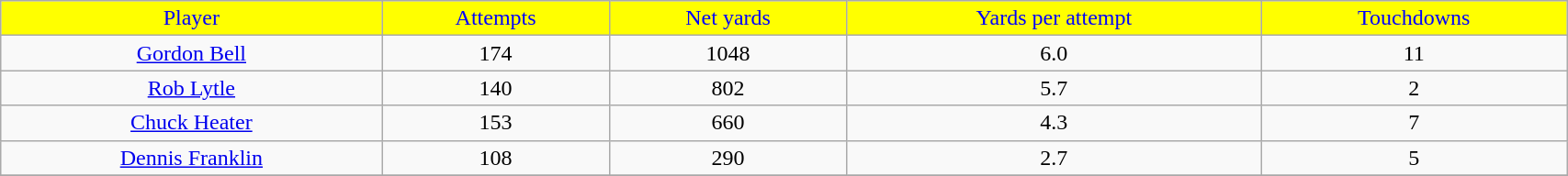<table class="wikitable" width="90%">
<tr align="center"  style="background:yellow;color:blue;">
<td>Player</td>
<td>Attempts</td>
<td>Net yards</td>
<td>Yards per attempt</td>
<td>Touchdowns</td>
</tr>
<tr align="center" bgcolor="">
<td><a href='#'>Gordon Bell</a></td>
<td>174</td>
<td>1048</td>
<td>6.0</td>
<td>11</td>
</tr>
<tr align="center" bgcolor="">
<td><a href='#'>Rob Lytle</a></td>
<td>140</td>
<td>802</td>
<td>5.7</td>
<td>2</td>
</tr>
<tr align="center" bgcolor="">
<td><a href='#'>Chuck Heater</a></td>
<td>153</td>
<td>660</td>
<td>4.3</td>
<td>7</td>
</tr>
<tr align="center" bgcolor="">
<td><a href='#'>Dennis Franklin</a></td>
<td>108</td>
<td>290</td>
<td>2.7</td>
<td>5</td>
</tr>
<tr>
</tr>
</table>
